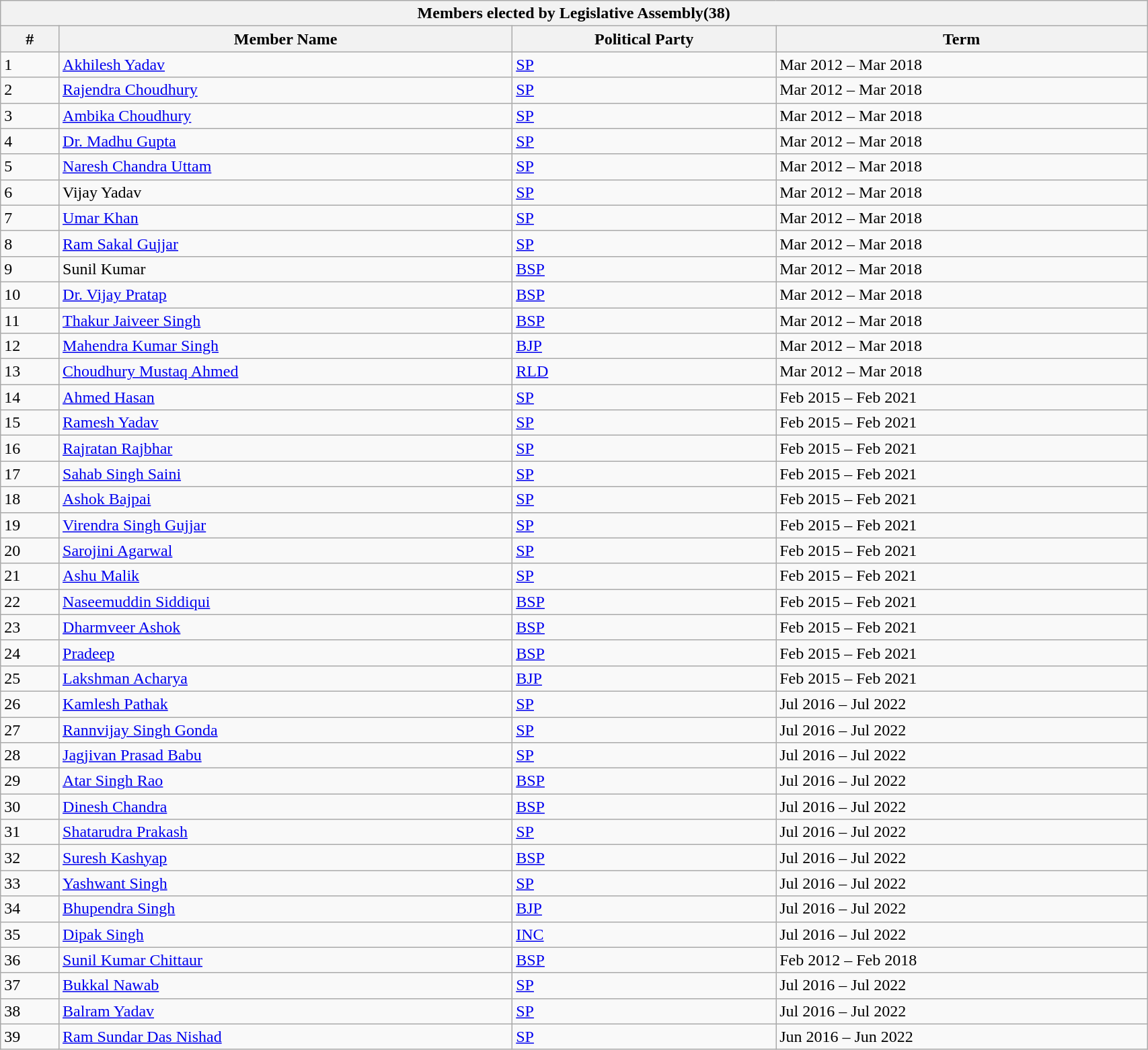<table class="wikitable sortable mw-collapsible mw-collapsed" align="center" style="width: 90%;">
<tr>
<th colspan="4">Members elected by Legislative Assembly(38)</th>
</tr>
<tr>
<th>#</th>
<th>Member Name</th>
<th>Political Party</th>
<th>Term</th>
</tr>
<tr>
<td>1</td>
<td><a href='#'>Akhilesh Yadav</a></td>
<td><a href='#'>SP</a></td>
<td>Mar 2012 – Mar 2018</td>
</tr>
<tr>
<td>2</td>
<td><a href='#'>Rajendra Choudhury</a></td>
<td><a href='#'>SP</a></td>
<td>Mar 2012 – Mar 2018</td>
</tr>
<tr>
<td>3</td>
<td><a href='#'>Ambika Choudhury</a></td>
<td><a href='#'>SP</a></td>
<td>Mar 2012 – Mar 2018</td>
</tr>
<tr>
<td>4</td>
<td><a href='#'>Dr. Madhu Gupta</a></td>
<td><a href='#'>SP</a></td>
<td>Mar 2012 – Mar 2018</td>
</tr>
<tr>
<td>5</td>
<td><a href='#'>Naresh Chandra Uttam</a></td>
<td><a href='#'>SP</a></td>
<td>Mar 2012 – Mar 2018</td>
</tr>
<tr>
<td>6</td>
<td>Vijay Yadav</td>
<td><a href='#'>SP</a></td>
<td>Mar 2012 – Mar 2018</td>
</tr>
<tr>
<td>7</td>
<td><a href='#'>Umar Khan</a></td>
<td><a href='#'>SP</a></td>
<td>Mar 2012 – Mar 2018</td>
</tr>
<tr>
<td>8</td>
<td><a href='#'>Ram Sakal Gujjar</a></td>
<td><a href='#'>SP</a></td>
<td>Mar 2012 – Mar 2018</td>
</tr>
<tr>
<td>9</td>
<td>Sunil Kumar</td>
<td><a href='#'>BSP</a></td>
<td>Mar 2012 – Mar 2018</td>
</tr>
<tr>
<td>10</td>
<td><a href='#'>Dr. Vijay Pratap</a></td>
<td><a href='#'>BSP</a></td>
<td>Mar 2012 – Mar 2018</td>
</tr>
<tr>
<td>11</td>
<td><a href='#'>Thakur Jaiveer Singh</a></td>
<td><a href='#'>BSP</a></td>
<td>Mar 2012 – Mar 2018</td>
</tr>
<tr>
<td>12</td>
<td><a href='#'>Mahendra Kumar Singh</a></td>
<td><a href='#'>BJP</a></td>
<td>Mar 2012 – Mar 2018</td>
</tr>
<tr>
<td>13</td>
<td><a href='#'>Choudhury Mustaq Ahmed</a></td>
<td><a href='#'>RLD</a></td>
<td>Mar 2012 – Mar 2018</td>
</tr>
<tr>
<td>14</td>
<td><a href='#'>Ahmed Hasan</a></td>
<td><a href='#'>SP</a></td>
<td>Feb 2015 – Feb 2021</td>
</tr>
<tr>
<td>15</td>
<td><a href='#'>Ramesh Yadav</a></td>
<td><a href='#'>SP</a></td>
<td>Feb 2015 – Feb 2021</td>
</tr>
<tr>
<td>16</td>
<td><a href='#'>Rajratan Rajbhar</a></td>
<td><a href='#'>SP</a></td>
<td>Feb 2015 – Feb 2021</td>
</tr>
<tr>
<td>17</td>
<td><a href='#'>Sahab Singh Saini</a></td>
<td><a href='#'>SP</a></td>
<td>Feb 2015 – Feb 2021</td>
</tr>
<tr>
<td>18</td>
<td><a href='#'>Ashok Bajpai</a></td>
<td><a href='#'>SP</a></td>
<td>Feb 2015 – Feb 2021</td>
</tr>
<tr>
<td>19</td>
<td><a href='#'>Virendra Singh Gujjar</a></td>
<td><a href='#'>SP</a></td>
<td>Feb 2015 – Feb 2021</td>
</tr>
<tr>
<td>20</td>
<td><a href='#'>Sarojini Agarwal</a></td>
<td><a href='#'>SP</a></td>
<td>Feb 2015 – Feb 2021</td>
</tr>
<tr>
<td>21</td>
<td><a href='#'>Ashu Malik</a></td>
<td><a href='#'>SP</a></td>
<td>Feb 2015 – Feb 2021</td>
</tr>
<tr>
<td>22</td>
<td><a href='#'>Naseemuddin Siddiqui</a></td>
<td><a href='#'>BSP</a></td>
<td>Feb 2015 – Feb 2021</td>
</tr>
<tr>
<td>23</td>
<td><a href='#'>Dharmveer Ashok</a></td>
<td><a href='#'>BSP</a></td>
<td>Feb 2015 – Feb 2021</td>
</tr>
<tr>
<td>24</td>
<td><a href='#'>Pradeep</a></td>
<td><a href='#'>BSP</a></td>
<td>Feb 2015 – Feb 2021</td>
</tr>
<tr>
<td>25</td>
<td><a href='#'>Lakshman Acharya</a></td>
<td><a href='#'>BJP</a></td>
<td>Feb 2015 – Feb 2021</td>
</tr>
<tr>
<td>26</td>
<td><a href='#'>Kamlesh Pathak</a></td>
<td><a href='#'>SP</a></td>
<td>Jul 2016 – Jul 2022</td>
</tr>
<tr>
<td>27</td>
<td><a href='#'>Rannvijay Singh Gonda</a></td>
<td><a href='#'>SP</a></td>
<td>Jul 2016 – Jul 2022</td>
</tr>
<tr>
<td>28</td>
<td><a href='#'>Jagjivan Prasad Babu</a></td>
<td><a href='#'>SP</a></td>
<td>Jul 2016 – Jul 2022</td>
</tr>
<tr>
<td>29</td>
<td><a href='#'>Atar Singh Rao</a></td>
<td><a href='#'>BSP</a></td>
<td>Jul 2016 – Jul 2022</td>
</tr>
<tr>
<td>30</td>
<td><a href='#'>Dinesh Chandra</a></td>
<td><a href='#'>BSP</a></td>
<td>Jul 2016 – Jul 2022</td>
</tr>
<tr>
<td>31</td>
<td><a href='#'>Shatarudra Prakash</a></td>
<td><a href='#'>SP</a></td>
<td>Jul 2016 – Jul 2022</td>
</tr>
<tr>
<td>32</td>
<td><a href='#'>Suresh Kashyap</a></td>
<td><a href='#'>BSP</a></td>
<td>Jul 2016 – Jul 2022</td>
</tr>
<tr>
<td>33</td>
<td><a href='#'>Yashwant Singh</a></td>
<td><a href='#'>SP</a></td>
<td>Jul 2016 – Jul 2022</td>
</tr>
<tr>
<td>34</td>
<td><a href='#'>Bhupendra Singh</a></td>
<td><a href='#'>BJP</a></td>
<td>Jul 2016 – Jul 2022</td>
</tr>
<tr>
<td>35</td>
<td><a href='#'>Dipak Singh</a></td>
<td><a href='#'>INC</a></td>
<td>Jul 2016 – Jul 2022</td>
</tr>
<tr>
<td>36</td>
<td><a href='#'>Sunil Kumar Chittaur</a></td>
<td><a href='#'>BSP</a></td>
<td>Feb 2012 – Feb 2018</td>
</tr>
<tr>
<td>37</td>
<td><a href='#'>Bukkal Nawab</a></td>
<td><a href='#'>SP</a></td>
<td>Jul 2016 – Jul 2022</td>
</tr>
<tr>
<td>38</td>
<td><a href='#'>Balram Yadav</a></td>
<td><a href='#'>SP</a></td>
<td>Jul 2016 – Jul 2022</td>
</tr>
<tr>
<td>39</td>
<td><a href='#'>Ram Sundar Das Nishad</a></td>
<td><a href='#'>SP</a></td>
<td>Jun 2016 – Jun 2022</td>
</tr>
</table>
